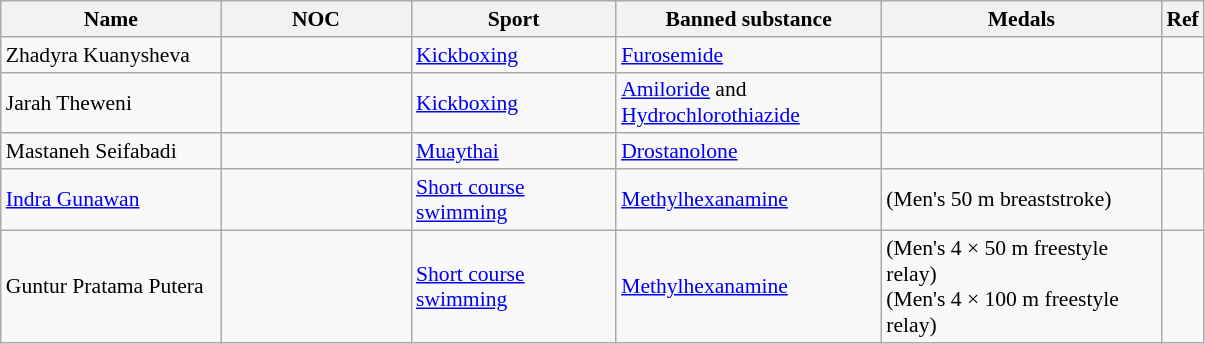<table class="wikitable sortable" style="font-size:90%;">
<tr>
<th width="140">Name</th>
<th width="120">NOC</th>
<th width="130">Sport</th>
<th width="170">Banned substance</th>
<th width="180">Medals</th>
<th width="20">Ref</th>
</tr>
<tr>
<td>Zhadyra Kuanysheva</td>
<td></td>
<td><a href='#'>Kickboxing</a></td>
<td><a href='#'>Furosemide</a></td>
<td></td>
<td></td>
</tr>
<tr>
<td>Jarah Theweni</td>
<td></td>
<td><a href='#'>Kickboxing</a></td>
<td><a href='#'>Amiloride</a> and <a href='#'>Hydrochlorothiazide</a></td>
<td></td>
<td></td>
</tr>
<tr>
<td>Mastaneh Seifabadi</td>
<td></td>
<td><a href='#'>Muaythai</a></td>
<td><a href='#'>Drostanolone</a></td>
<td></td>
<td></td>
</tr>
<tr>
<td><a href='#'>Indra Gunawan</a></td>
<td></td>
<td><a href='#'>Short course swimming</a></td>
<td><a href='#'>Methylhexanamine</a></td>
<td> (Men's 50 m breaststroke)</td>
<td></td>
</tr>
<tr>
<td>Guntur Pratama Putera</td>
<td></td>
<td><a href='#'>Short course swimming</a></td>
<td><a href='#'>Methylhexanamine</a></td>
<td> (Men's 4 × 50 m freestyle relay)<br> (Men's 4 × 100 m freestyle relay)</td>
<td></td>
</tr>
</table>
